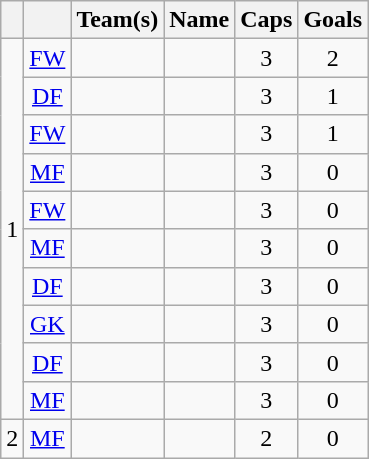<table class="wikitable" style="text-align: center;">
<tr>
<th></th>
<th></th>
<th>Team(s)</th>
<th>Name</th>
<th>Caps</th>
<th>Goals</th>
</tr>
<tr>
<td rowspan="10">1</td>
<td><a href='#'>FW</a></td>
<td></td>
<td><strong></strong></td>
<td>3</td>
<td>2</td>
</tr>
<tr>
<td><a href='#'>DF</a></td>
<td></td>
<td><strong></strong></td>
<td>3</td>
<td>1</td>
</tr>
<tr>
<td><a href='#'>FW</a></td>
<td></td>
<td><strong></strong></td>
<td>3</td>
<td>1</td>
</tr>
<tr>
<td><a href='#'>MF</a></td>
<td></td>
<td><strong></strong></td>
<td>3</td>
<td>0</td>
</tr>
<tr>
<td><a href='#'>FW</a></td>
<td></td>
<td><strong></strong></td>
<td>3</td>
<td>0</td>
</tr>
<tr>
<td><a href='#'>MF</a></td>
<td></td>
<td><strong></strong></td>
<td>3</td>
<td>0</td>
</tr>
<tr>
<td><a href='#'>DF</a></td>
<td></td>
<td><strong></strong></td>
<td>3</td>
<td>0</td>
</tr>
<tr>
<td><a href='#'>GK</a></td>
<td></td>
<td><strong></strong></td>
<td>3</td>
<td>0</td>
</tr>
<tr>
<td><a href='#'>DF</a></td>
<td></td>
<td><strong></strong></td>
<td>3</td>
<td>0</td>
</tr>
<tr>
<td><a href='#'>MF</a></td>
<td></td>
<td><strong></strong></td>
<td>3</td>
<td>0</td>
</tr>
<tr>
<td>2</td>
<td><a href='#'>MF</a></td>
<td></td>
<td></td>
<td>2</td>
<td>0</td>
</tr>
</table>
